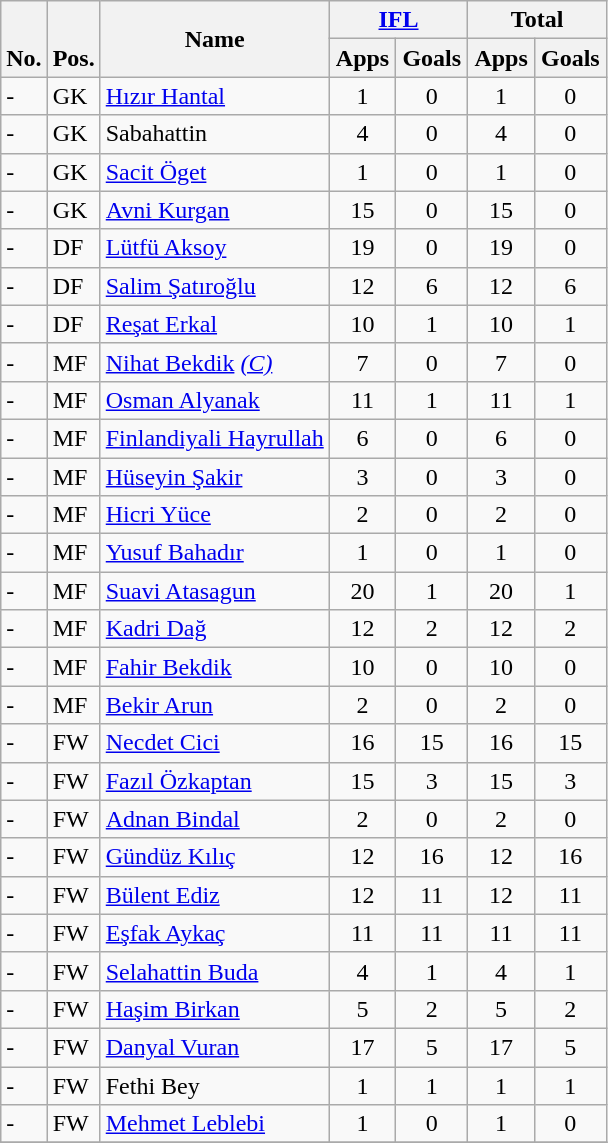<table class="wikitable" style="text-align:center">
<tr>
<th rowspan="2" valign="bottom">No.</th>
<th rowspan="2" valign="bottom">Pos.</th>
<th rowspan="2">Name</th>
<th colspan="2" width="85"><a href='#'>IFL</a></th>
<th colspan="2" width="85">Total</th>
</tr>
<tr>
<th>Apps</th>
<th>Goals</th>
<th>Apps</th>
<th>Goals</th>
</tr>
<tr>
<td align="left">-</td>
<td align="left">GK</td>
<td align="left"> <a href='#'>Hızır Hantal</a></td>
<td>1</td>
<td>0</td>
<td>1</td>
<td>0</td>
</tr>
<tr>
<td align="left">-</td>
<td align="left">GK</td>
<td align="left"> Sabahattin</td>
<td>4</td>
<td>0</td>
<td>4</td>
<td>0</td>
</tr>
<tr>
<td align="left">-</td>
<td align="left">GK</td>
<td align="left"> <a href='#'>Sacit Öget</a></td>
<td>1</td>
<td>0</td>
<td>1</td>
<td>0</td>
</tr>
<tr>
<td align="left">-</td>
<td align="left">GK</td>
<td align="left"> <a href='#'>Avni Kurgan</a></td>
<td>15</td>
<td>0</td>
<td>15</td>
<td>0</td>
</tr>
<tr>
<td align="left">-</td>
<td align="left">DF</td>
<td align="left"> <a href='#'>Lütfü Aksoy</a></td>
<td>19</td>
<td>0</td>
<td>19</td>
<td>0</td>
</tr>
<tr>
<td align="left">-</td>
<td align="left">DF</td>
<td align="left"> <a href='#'>Salim Şatıroğlu</a></td>
<td>12</td>
<td>6</td>
<td>12</td>
<td>6</td>
</tr>
<tr>
<td align="left">-</td>
<td align="left">DF</td>
<td align="left"> <a href='#'>Reşat Erkal</a></td>
<td>10</td>
<td>1</td>
<td>10</td>
<td>1</td>
</tr>
<tr>
<td align="left">-</td>
<td align="left">MF</td>
<td align="left"> <a href='#'>Nihat Bekdik</a> <em><a href='#'>(C)</a></em></td>
<td>7</td>
<td>0</td>
<td>7</td>
<td>0</td>
</tr>
<tr>
<td align="left">-</td>
<td align="left">MF</td>
<td align="left"> <a href='#'>Osman Alyanak</a></td>
<td>11</td>
<td>1</td>
<td>11</td>
<td>1</td>
</tr>
<tr>
<td align="left">-</td>
<td align="left">MF</td>
<td align="left"> <a href='#'>Finlandiyali Hayrullah</a></td>
<td>6</td>
<td>0</td>
<td>6</td>
<td>0</td>
</tr>
<tr>
<td align="left">-</td>
<td align="left">MF</td>
<td align="left"> <a href='#'>Hüseyin Şakir</a></td>
<td>3</td>
<td>0</td>
<td>3</td>
<td>0</td>
</tr>
<tr>
<td align="left">-</td>
<td align="left">MF</td>
<td align="left"> <a href='#'>Hicri Yüce</a></td>
<td>2</td>
<td>0</td>
<td>2</td>
<td>0</td>
</tr>
<tr>
<td align="left">-</td>
<td align="left">MF</td>
<td align="left"> <a href='#'>Yusuf Bahadır</a></td>
<td>1</td>
<td>0</td>
<td>1</td>
<td>0</td>
</tr>
<tr>
<td align="left">-</td>
<td align="left">MF</td>
<td align="left"> <a href='#'>Suavi Atasagun</a></td>
<td>20</td>
<td>1</td>
<td>20</td>
<td>1</td>
</tr>
<tr>
<td align="left">-</td>
<td align="left">MF</td>
<td align="left"> <a href='#'>Kadri Dağ</a></td>
<td>12</td>
<td>2</td>
<td>12</td>
<td>2</td>
</tr>
<tr>
<td align="left">-</td>
<td align="left">MF</td>
<td align="left"> <a href='#'>Fahir Bekdik</a></td>
<td>10</td>
<td>0</td>
<td>10</td>
<td>0</td>
</tr>
<tr>
<td align="left">-</td>
<td align="left">MF</td>
<td align="left"> <a href='#'>Bekir Arun</a></td>
<td>2</td>
<td>0</td>
<td>2</td>
<td>0</td>
</tr>
<tr>
<td align="left">-</td>
<td align="left">FW</td>
<td align="left"> <a href='#'>Necdet Cici</a></td>
<td>16</td>
<td>15</td>
<td>16</td>
<td>15</td>
</tr>
<tr>
<td align="left">-</td>
<td align="left">FW</td>
<td align="left"> <a href='#'>Fazıl Özkaptan</a></td>
<td>15</td>
<td>3</td>
<td>15</td>
<td>3</td>
</tr>
<tr>
<td align="left">-</td>
<td align="left">FW</td>
<td align="left"> <a href='#'>Adnan Bindal</a></td>
<td>2</td>
<td>0</td>
<td>2</td>
<td>0</td>
</tr>
<tr>
<td align="left">-</td>
<td align="left">FW</td>
<td align="left"> <a href='#'>Gündüz Kılıç</a></td>
<td>12</td>
<td>16</td>
<td>12</td>
<td>16</td>
</tr>
<tr>
<td align="left">-</td>
<td align="left">FW</td>
<td align="left"> <a href='#'>Bülent Ediz</a></td>
<td>12</td>
<td>11</td>
<td>12</td>
<td>11</td>
</tr>
<tr>
<td align="left">-</td>
<td align="left">FW</td>
<td align="left"> <a href='#'>Eşfak Aykaç</a></td>
<td>11</td>
<td>11</td>
<td>11</td>
<td>11</td>
</tr>
<tr>
<td align="left">-</td>
<td align="left">FW</td>
<td align="left"> <a href='#'>Selahattin Buda</a></td>
<td>4</td>
<td>1</td>
<td>4</td>
<td>1</td>
</tr>
<tr>
<td align="left">-</td>
<td align="left">FW</td>
<td align="left"> <a href='#'>Haşim Birkan</a></td>
<td>5</td>
<td>2</td>
<td>5</td>
<td>2</td>
</tr>
<tr>
<td align="left">-</td>
<td align="left">FW</td>
<td align="left"> <a href='#'>Danyal Vuran</a></td>
<td>17</td>
<td>5</td>
<td>17</td>
<td>5</td>
</tr>
<tr>
<td align="left">-</td>
<td align="left">FW</td>
<td align="left"> Fethi Bey</td>
<td>1</td>
<td>1</td>
<td>1</td>
<td>1</td>
</tr>
<tr>
<td align="left">-</td>
<td align="left">FW</td>
<td align="left"> <a href='#'>Mehmet Leblebi</a></td>
<td>1</td>
<td>0</td>
<td>1</td>
<td>0</td>
</tr>
<tr>
</tr>
</table>
